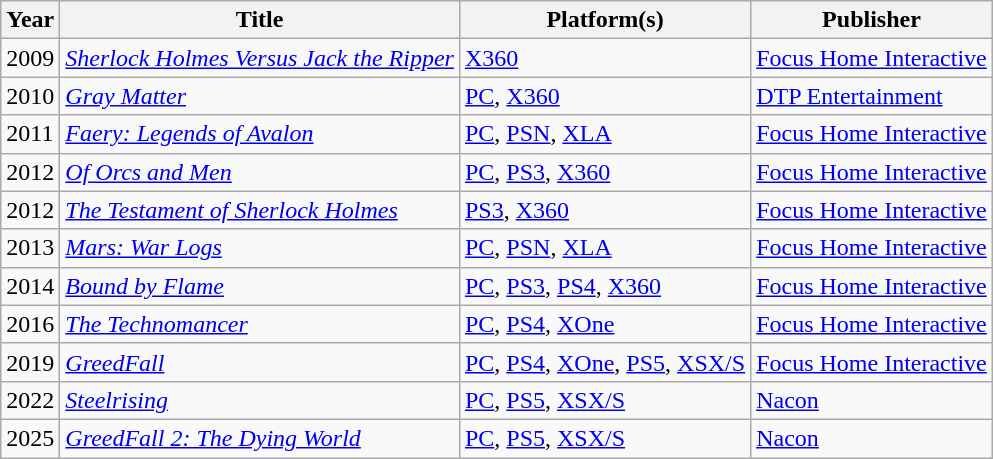<table class="wikitable sortable">
<tr>
<th>Year</th>
<th>Title</th>
<th>Platform(s)</th>
<th>Publisher</th>
</tr>
<tr>
<td>2009</td>
<td><em><a href='#'>Sherlock Holmes Versus Jack the Ripper</a></em></td>
<td><a href='#'>X360</a></td>
<td><a href='#'>Focus Home Interactive</a></td>
</tr>
<tr>
<td>2010</td>
<td><em><a href='#'>Gray Matter</a></em></td>
<td><a href='#'>PC</a>, <a href='#'>X360</a></td>
<td><a href='#'>DTP Entertainment</a></td>
</tr>
<tr>
<td>2011</td>
<td><em><a href='#'>Faery: Legends of Avalon</a></em></td>
<td><a href='#'>PC</a>, <a href='#'>PSN</a>, <a href='#'>XLA</a></td>
<td><a href='#'>Focus Home Interactive</a></td>
</tr>
<tr>
<td>2012</td>
<td><em><a href='#'>Of Orcs and Men</a></em></td>
<td><a href='#'>PC</a>, <a href='#'>PS3</a>, <a href='#'>X360</a></td>
<td><a href='#'>Focus Home Interactive</a></td>
</tr>
<tr>
<td>2012</td>
<td><em><a href='#'>The Testament of Sherlock Holmes</a></em></td>
<td><a href='#'>PS3</a>, <a href='#'>X360</a></td>
<td><a href='#'>Focus Home Interactive</a></td>
</tr>
<tr>
<td>2013</td>
<td><em><a href='#'>Mars: War Logs</a></em></td>
<td><a href='#'>PC</a>, <a href='#'>PSN</a>, <a href='#'>XLA</a></td>
<td><a href='#'>Focus Home Interactive</a></td>
</tr>
<tr>
<td>2014</td>
<td><em><a href='#'>Bound by Flame</a></em></td>
<td><a href='#'>PC</a>, <a href='#'>PS3</a>, <a href='#'>PS4</a>, <a href='#'>X360</a></td>
<td><a href='#'>Focus Home Interactive</a></td>
</tr>
<tr>
<td>2016</td>
<td><em><a href='#'>The Technomancer</a></em></td>
<td><a href='#'>PC</a>, <a href='#'>PS4</a>, <a href='#'>XOne</a></td>
<td><a href='#'>Focus Home Interactive</a></td>
</tr>
<tr>
<td>2019</td>
<td><em><a href='#'>GreedFall</a></em></td>
<td><a href='#'>PC</a>, <a href='#'>PS4</a>, <a href='#'>XOne</a>, <a href='#'>PS5</a>, <a href='#'>XSX/S</a></td>
<td><a href='#'>Focus Home Interactive</a></td>
</tr>
<tr>
<td>2022</td>
<td><em><a href='#'>Steelrising</a></em></td>
<td><a href='#'>PC</a>, <a href='#'>PS5</a>, <a href='#'>XSX/S</a></td>
<td><a href='#'>Nacon</a></td>
</tr>
<tr>
<td>2025</td>
<td><em><a href='#'>GreedFall 2: The Dying World</a></em></td>
<td><a href='#'>PC</a>, <a href='#'>PS5</a>, <a href='#'>XSX/S</a></td>
<td><a href='#'>Nacon</a></td>
</tr>
</table>
